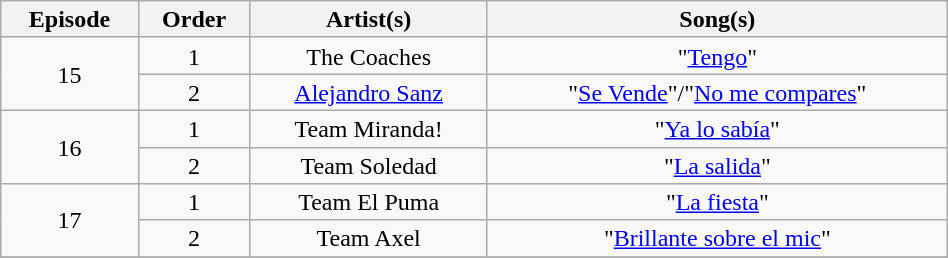<table class="wikitable" style="text-align:center; line-height:17px; width:50%;">
<tr>
<th>Episode</th>
<th>Order</th>
<th>Artist(s)</th>
<th>Song(s)</th>
</tr>
<tr>
<td rowspan="2">15</td>
<td>1</td>
<td>The Coaches</td>
<td>"<a href='#'>Tengo</a>"</td>
</tr>
<tr>
<td>2</td>
<td><a href='#'>Alejandro Sanz</a></td>
<td>"<a href='#'>Se Vende</a>"/"<a href='#'>No me compares</a>"</td>
</tr>
<tr>
<td rowspan="2">16</td>
<td>1</td>
<td>Team Miranda!</td>
<td>"<a href='#'>Ya lo sabía</a>"</td>
</tr>
<tr>
<td>2</td>
<td>Team Soledad</td>
<td>"<a href='#'>La salida</a>"</td>
</tr>
<tr>
<td rowspan="2">17</td>
<td>1</td>
<td>Team El Puma</td>
<td>"<a href='#'>La fiesta</a>"</td>
</tr>
<tr>
<td>2</td>
<td>Team Axel</td>
<td>"<a href='#'>Brillante sobre el mic</a>"</td>
</tr>
<tr>
</tr>
</table>
